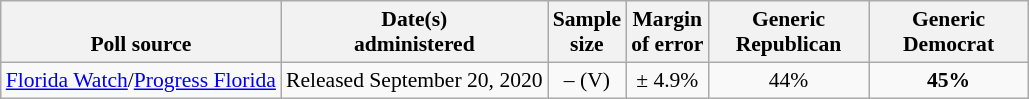<table class="wikitable" style="font-size:90%;text-align:center;">
<tr valign=bottom>
<th>Poll source</th>
<th>Date(s)<br>administered</th>
<th>Sample<br>size</th>
<th>Margin<br>of error</th>
<th style="width:100px;">Generic<br>Republican</th>
<th style="width:100px;">Generic<br>Democrat</th>
</tr>
<tr>
<td style="text-align:left;"><a href='#'>Florida Watch</a>/<a href='#'>Progress Florida</a></td>
<td>Released September 20, 2020</td>
<td>– (V)</td>
<td>± 4.9%</td>
<td>44%</td>
<td><strong>45%</strong></td>
</tr>
</table>
